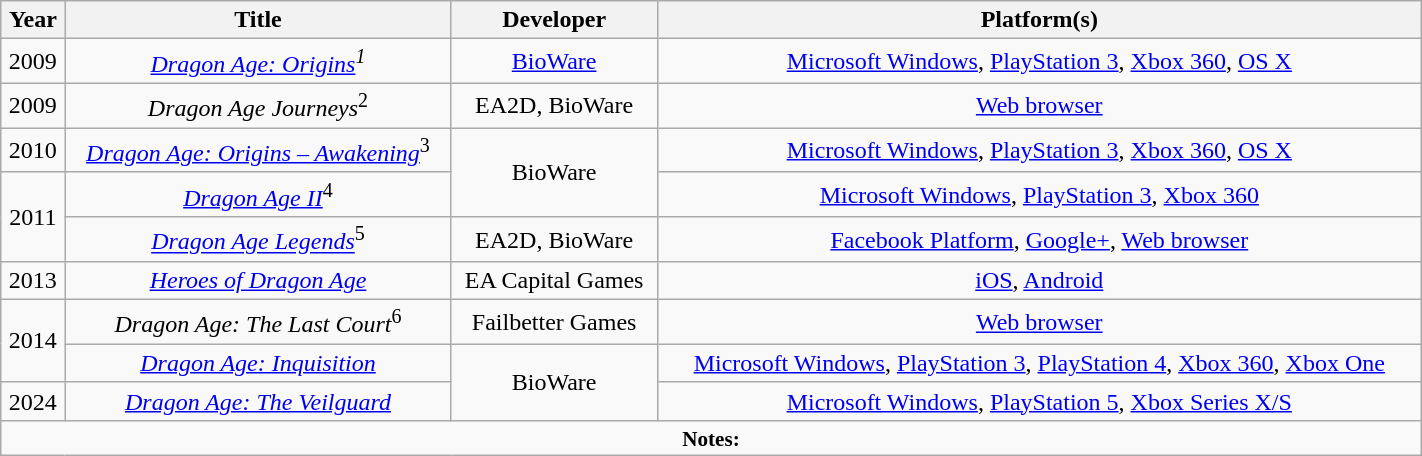<table class="wikitable" style="text-align:center;width:75%;">
<tr>
<th>Year</th>
<th>Title</th>
<th>Developer</th>
<th>Platform(s)</th>
</tr>
<tr>
<td>2009</td>
<td><em><a href='#'>Dragon Age: Origins</a><sup>1</sup></em></td>
<td><a href='#'>BioWare</a></td>
<td><a href='#'>Microsoft Windows</a>, <a href='#'>PlayStation 3</a>, <a href='#'>Xbox 360</a>, <a href='#'>OS X</a></td>
</tr>
<tr>
<td>2009</td>
<td><em>Dragon Age Journeys</em><sup>2</sup></td>
<td>EA2D, BioWare</td>
<td><a href='#'>Web browser</a></td>
</tr>
<tr>
<td>2010</td>
<td><em><a href='#'>Dragon Age: Origins – Awakening</a></em><sup>3</sup></td>
<td rowspan="2">BioWare</td>
<td><a href='#'>Microsoft Windows</a>, <a href='#'>PlayStation 3</a>, <a href='#'>Xbox 360</a>, <a href='#'>OS X</a></td>
</tr>
<tr>
<td rowspan="2">2011</td>
<td><em><a href='#'>Dragon Age II</a></em><sup>4</sup></td>
<td><a href='#'>Microsoft Windows</a>, <a href='#'>PlayStation 3</a>, <a href='#'>Xbox 360</a></td>
</tr>
<tr>
<td><em><a href='#'>Dragon Age Legends</a></em><sup>5</sup></td>
<td>EA2D, BioWare</td>
<td><a href='#'>Facebook Platform</a>, <a href='#'>Google+</a>, <a href='#'>Web browser</a></td>
</tr>
<tr>
<td>2013</td>
<td><em><a href='#'>Heroes of Dragon Age</a></em></td>
<td>EA Capital Games</td>
<td><a href='#'>iOS</a>, <a href='#'>Android</a></td>
</tr>
<tr>
<td rowspan="2">2014</td>
<td><em>Dragon Age: The Last Court</em><sup>6</sup></td>
<td>Failbetter Games</td>
<td><a href='#'>Web browser</a></td>
</tr>
<tr>
<td><em><a href='#'>Dragon Age: Inquisition</a></em></td>
<td rowspan="2">BioWare</td>
<td><a href='#'>Microsoft Windows</a>, <a href='#'>PlayStation 3</a>, <a href='#'>PlayStation 4</a>, <a href='#'>Xbox 360</a>, <a href='#'>Xbox One</a></td>
</tr>
<tr>
<td>2024</td>
<td><em><a href='#'>Dragon Age: The Veilguard</a></em></td>
<td><a href='#'>Microsoft Windows</a>, <a href='#'>PlayStation 5</a>, <a href='#'>Xbox Series X/S</a></td>
</tr>
<tr>
<td colspan="4" style="font-size:88%"><strong>Notes:</strong><br></td>
</tr>
</table>
